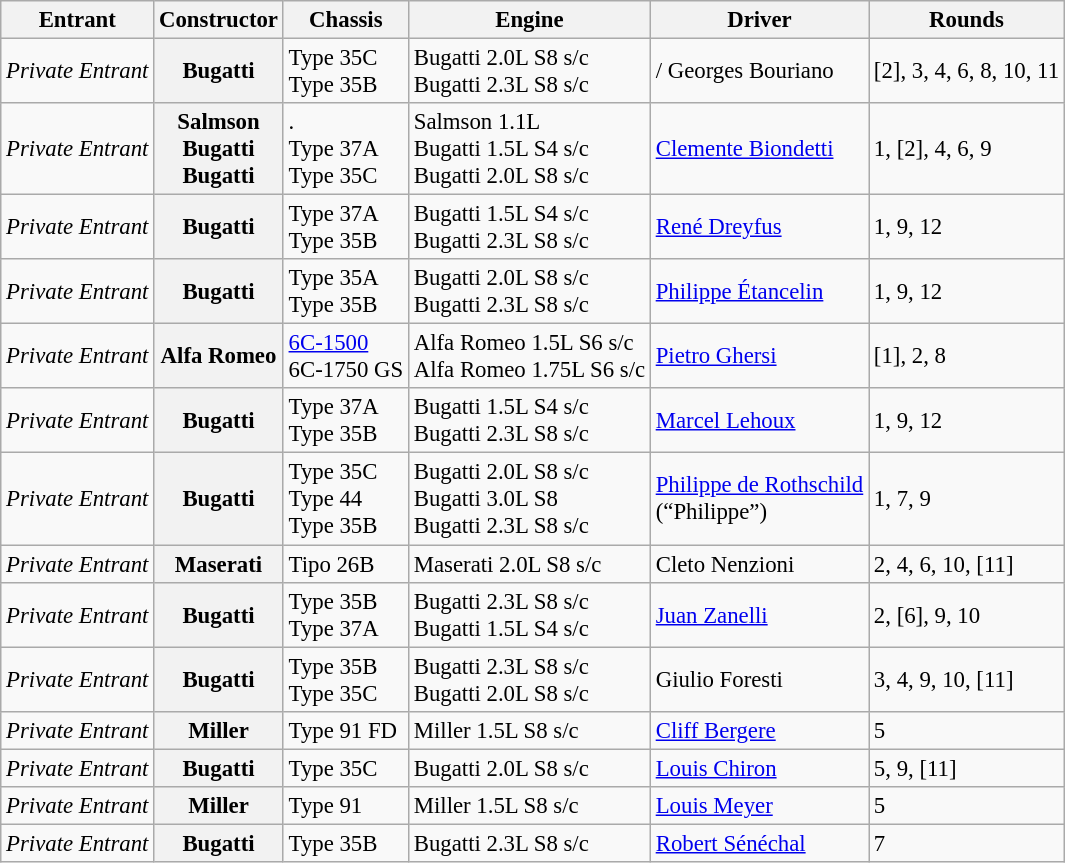<table class="wikitable" style="font-size: 95%">
<tr>
<th>Entrant</th>
<th>Constructor</th>
<th>Chassis</th>
<th>Engine</th>
<th>Driver</th>
<th>Rounds</th>
</tr>
<tr>
<td><em>Private Entrant</em></td>
<th>Bugatti</th>
<td>Type 35C<br> Type 35B</td>
<td>Bugatti 2.0L S8 s/c<br> Bugatti 2.3L S8 s/c</td>
<td> /  Georges Bouriano</td>
<td>[2], 3, 4, 6, 8, 10, 11</td>
</tr>
<tr>
<td><em>Private Entrant</em></td>
<th>Salmson<br>Bugatti<br>Bugatti</th>
<td>.<br> Type 37A<br> Type 35C</td>
<td>Salmson 1.1L <br> Bugatti 1.5L S4 s/c<br> Bugatti 2.0L S8 s/c</td>
<td> <a href='#'>Clemente Biondetti</a></td>
<td>1, [2], 4, 6, 9</td>
</tr>
<tr>
<td><em>Private Entrant</em></td>
<th>Bugatti</th>
<td>Type 37A<br> Type 35B</td>
<td>Bugatti 1.5L S4 s/c<br> Bugatti 2.3L S8 s/c</td>
<td> <a href='#'>René Dreyfus</a></td>
<td>1, 9, 12</td>
</tr>
<tr>
<td><em>Private Entrant</em></td>
<th>Bugatti</th>
<td>Type 35A<br> Type 35B</td>
<td>Bugatti 2.0L S8 s/c<br> Bugatti 2.3L S8 s/c</td>
<td> <a href='#'>Philippe Étancelin</a></td>
<td>1, 9, 12</td>
</tr>
<tr>
<td><em>Private Entrant</em></td>
<th>Alfa Romeo</th>
<td><a href='#'>6C-1500</a><br> 6C-1750 GS</td>
<td>Alfa Romeo 1.5L S6 s/c<br> Alfa Romeo 1.75L S6 s/c</td>
<td> <a href='#'>Pietro Ghersi</a></td>
<td>[1], 2, 8</td>
</tr>
<tr>
<td><em>Private Entrant</em></td>
<th>Bugatti</th>
<td>Type 37A<br> Type 35B</td>
<td>Bugatti 1.5L S4 s/c<br> Bugatti 2.3L S8 s/c</td>
<td> <a href='#'>Marcel Lehoux</a></td>
<td>1, 9, 12</td>
</tr>
<tr>
<td><em>Private Entrant</em></td>
<th>Bugatti</th>
<td>Type 35C<br> Type 44<br>Type 35B</td>
<td>Bugatti 2.0L S8 s/c<br> Bugatti 3.0L S8<br> Bugatti 2.3L S8 s/c</td>
<td> <a href='#'>Philippe de Rothschild</a><br>   (“Philippe”)</td>
<td>1, 7, 9</td>
</tr>
<tr>
<td><em>Private Entrant</em></td>
<th>Maserati</th>
<td>Tipo 26B</td>
<td>Maserati 2.0L S8 s/c</td>
<td> Cleto Nenzioni</td>
<td>2, 4, 6, 10, [11]</td>
</tr>
<tr>
<td><em>Private Entrant</em></td>
<th>Bugatti</th>
<td>Type 35B <br>Type 37A</td>
<td>Bugatti 2.3L S8 s/c <br>Bugatti 1.5L S4 s/c</td>
<td> <a href='#'>Juan Zanelli</a></td>
<td>2, [6], 9, 10</td>
</tr>
<tr>
<td><em>Private Entrant</em></td>
<th>Bugatti</th>
<td>Type 35B <br>Type 35C</td>
<td>Bugatti 2.3L S8 s/c <br>Bugatti 2.0L S8 s/c</td>
<td> Giulio Foresti</td>
<td>3, 4, 9, 10, [11]</td>
</tr>
<tr>
<td><em>Private Entrant</em></td>
<th>Miller</th>
<td>Type 91 FD</td>
<td>Miller 1.5L S8 s/c</td>
<td> <a href='#'>Cliff Bergere</a></td>
<td>5</td>
</tr>
<tr>
<td><em>Private Entrant</em></td>
<th>Bugatti</th>
<td>Type 35C</td>
<td>Bugatti 2.0L S8 s/c</td>
<td> <a href='#'>Louis Chiron</a></td>
<td>5, 9, [11]</td>
</tr>
<tr>
<td><em>Private Entrant</em></td>
<th>Miller</th>
<td>Type 91</td>
<td>Miller 1.5L S8 s/c</td>
<td> <a href='#'>Louis Meyer</a></td>
<td>5</td>
</tr>
<tr>
<td><em>Private Entrant</em></td>
<th>Bugatti</th>
<td>Type 35B</td>
<td>Bugatti 2.3L S8 s/c</td>
<td> <a href='#'>Robert Sénéchal</a></td>
<td>7</td>
</tr>
</table>
